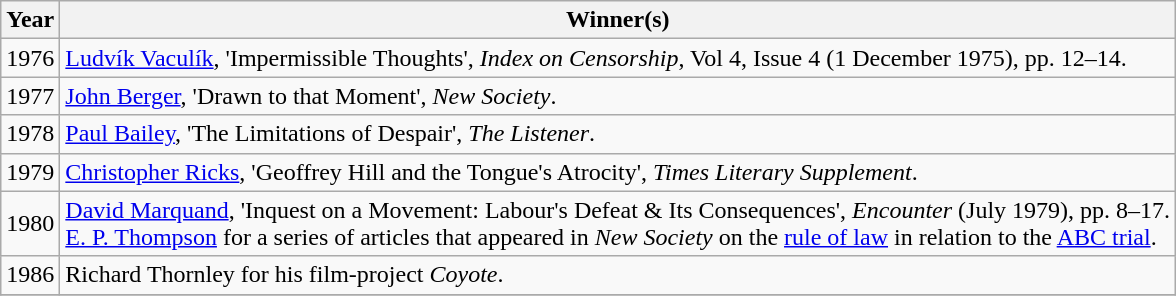<table class="wikitable">
<tr>
<th>Year</th>
<th>Winner(s)</th>
</tr>
<tr>
<td>1976</td>
<td><a href='#'>Ludvík Vaculík</a>, 'Impermissible Thoughts', <em>Index on Censorship</em>, Vol 4, Issue 4 (1 December 1975), pp. 12–14.</td>
</tr>
<tr>
<td>1977</td>
<td><a href='#'>John Berger</a>, 'Drawn to that Moment', <em>New Society</em>.</td>
</tr>
<tr>
<td>1978</td>
<td><a href='#'>Paul Bailey</a>, 'The Limitations of Despair', <em>The Listener</em>.</td>
</tr>
<tr>
<td>1979</td>
<td><a href='#'>Christopher Ricks</a>, 'Geoffrey Hill and the Tongue's Atrocity', <em>Times Literary Supplement</em>.</td>
</tr>
<tr>
<td>1980</td>
<td><a href='#'>David Marquand</a>, 'Inquest on a Movement: Labour's Defeat & Its Consequences', <em>Encounter</em> (July 1979), pp. 8–17.<br><a href='#'>E. P. Thompson</a> for a series of articles that appeared in <em>New Society</em> on the <a href='#'>rule of law</a> in relation to the <a href='#'>ABC trial</a>.</td>
</tr>
<tr>
<td>1986</td>
<td>Richard Thornley for his film-project <em>Coyote</em>.</td>
</tr>
<tr>
</tr>
</table>
